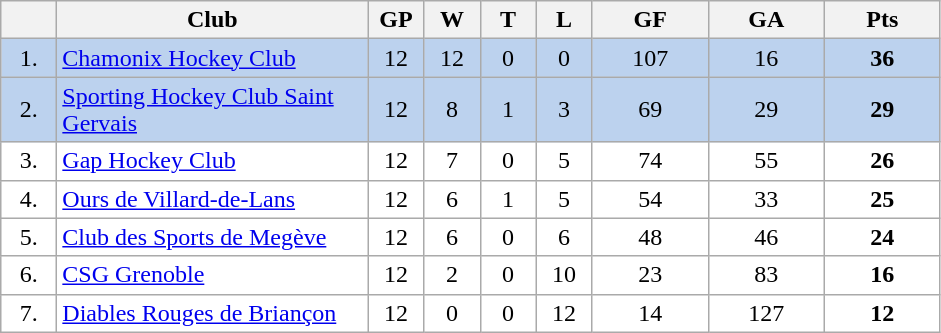<table class="wikitable">
<tr>
<th width="30"></th>
<th width="200">Club</th>
<th width="30">GP</th>
<th width="30">W</th>
<th width="30">T</th>
<th width="30">L</th>
<th width="70">GF</th>
<th width="70">GA</th>
<th width="70">Pts</th>
</tr>
<tr bgcolor="#BCD2EE" align="center">
<td>1.</td>
<td align="left"><a href='#'>Chamonix Hockey Club</a></td>
<td>12</td>
<td>12</td>
<td>0</td>
<td>0</td>
<td>107</td>
<td>16</td>
<td><strong>36</strong></td>
</tr>
<tr bgcolor="#BCD2EE" align="center">
<td>2.</td>
<td align="left"><a href='#'>Sporting Hockey Club Saint Gervais</a></td>
<td>12</td>
<td>8</td>
<td>1</td>
<td>3</td>
<td>69</td>
<td>29</td>
<td><strong>29</strong></td>
</tr>
<tr bgcolor="#FFFFFF" align="center">
<td>3.</td>
<td align="left"><a href='#'>Gap Hockey Club</a></td>
<td>12</td>
<td>7</td>
<td>0</td>
<td>5</td>
<td>74</td>
<td>55</td>
<td><strong>26</strong></td>
</tr>
<tr bgcolor="#FFFFFF" align="center">
<td>4.</td>
<td align="left"><a href='#'>Ours de Villard-de-Lans</a></td>
<td>12</td>
<td>6</td>
<td>1</td>
<td>5</td>
<td>54</td>
<td>33</td>
<td><strong>25</strong></td>
</tr>
<tr bgcolor="#FFFFFF" align="center">
<td>5.</td>
<td align="left"><a href='#'>Club des Sports de Megève</a></td>
<td>12</td>
<td>6</td>
<td>0</td>
<td>6</td>
<td>48</td>
<td>46</td>
<td><strong>24</strong></td>
</tr>
<tr bgcolor="#FFFFFF" align="center">
<td>6.</td>
<td align="left"><a href='#'>CSG Grenoble</a></td>
<td>12</td>
<td>2</td>
<td>0</td>
<td>10</td>
<td>23</td>
<td>83</td>
<td><strong>16</strong></td>
</tr>
<tr bgcolor="#FFFFFF" align="center">
<td>7.</td>
<td align="left"><a href='#'>Diables Rouges de Briançon</a></td>
<td>12</td>
<td>0</td>
<td>0</td>
<td>12</td>
<td>14</td>
<td>127</td>
<td><strong>12</strong></td>
</tr>
</table>
